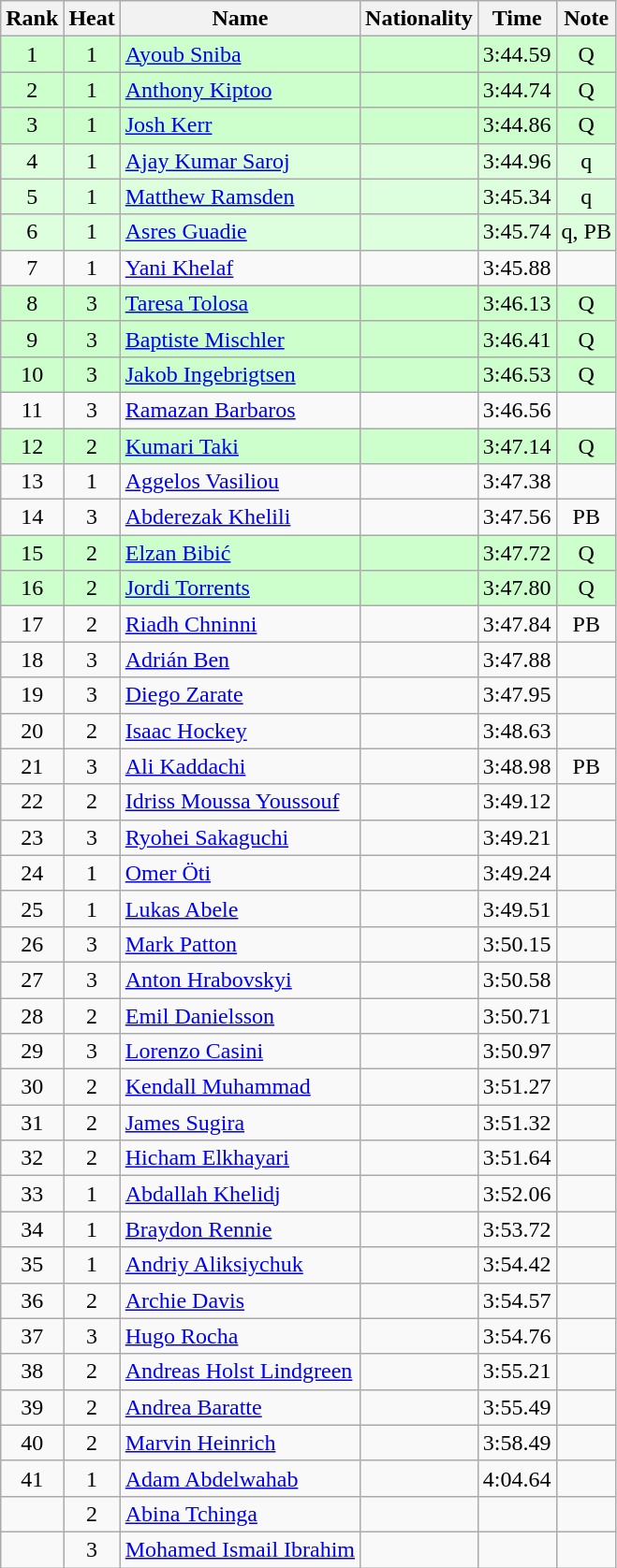<table class="wikitable sortable" style="text-align:center">
<tr>
<th>Rank</th>
<th>Heat</th>
<th>Name</th>
<th>Nationality</th>
<th>Time</th>
<th>Note</th>
</tr>
<tr bgcolor=ccffcc>
<td>1</td>
<td>1</td>
<td align=left><a href='#'>Ayoub Sniba</a></td>
<td align=left></td>
<td>3:44.59</td>
<td>Q</td>
</tr>
<tr bgcolor=ccffcc>
<td>2</td>
<td>1</td>
<td align=left><a href='#'>Anthony Kiptoo</a></td>
<td align=left></td>
<td>3:44.74</td>
<td>Q</td>
</tr>
<tr bgcolor=ccffcc>
<td>3</td>
<td>1</td>
<td align=left><a href='#'>Josh Kerr</a></td>
<td align=left></td>
<td>3:44.86</td>
<td>Q</td>
</tr>
<tr bgcolor=ddffdd>
<td>4</td>
<td>1</td>
<td align=left><a href='#'>Ajay Kumar Saroj</a></td>
<td align=left></td>
<td>3:44.96</td>
<td>q</td>
</tr>
<tr bgcolor=ddffdd>
<td>5</td>
<td>1</td>
<td align=left><a href='#'>Matthew Ramsden</a></td>
<td align=left></td>
<td>3:45.34</td>
<td>q</td>
</tr>
<tr bgcolor=ddffdd>
<td>6</td>
<td>1</td>
<td align=left><a href='#'>Asres Guadie</a></td>
<td align=left></td>
<td>3:45.74</td>
<td>q, PB</td>
</tr>
<tr>
<td>7</td>
<td>1</td>
<td align=left><a href='#'>Yani Khelaf</a></td>
<td align=left></td>
<td>3:45.88</td>
<td></td>
</tr>
<tr bgcolor=ccffcc>
<td>8</td>
<td>3</td>
<td align=left><a href='#'>Taresa Tolosa</a></td>
<td align=left></td>
<td>3:46.13</td>
<td>Q</td>
</tr>
<tr bgcolor=ccffcc>
<td>9</td>
<td>3</td>
<td align=left><a href='#'>Baptiste Mischler</a></td>
<td align=left></td>
<td>3:46.41</td>
<td>Q</td>
</tr>
<tr bgcolor=ccffcc>
<td>10</td>
<td>3</td>
<td align=left><a href='#'>Jakob Ingebrigtsen</a></td>
<td align=left></td>
<td>3:46.53</td>
<td>Q</td>
</tr>
<tr>
<td>11</td>
<td>3</td>
<td align=left><a href='#'>Ramazan Barbaros</a></td>
<td align=left></td>
<td>3:46.56</td>
<td></td>
</tr>
<tr bgcolor=ccffcc>
<td>12</td>
<td>2</td>
<td align=left><a href='#'>Kumari Taki</a></td>
<td align=left></td>
<td>3:47.14</td>
<td>Q</td>
</tr>
<tr>
<td>13</td>
<td>1</td>
<td align=left><a href='#'>Aggelos Vasiliou</a></td>
<td align=left></td>
<td>3:47.38</td>
<td></td>
</tr>
<tr>
<td>14</td>
<td>3</td>
<td align=left><a href='#'>Abderezak Khelili</a></td>
<td align=left></td>
<td>3:47.56</td>
<td>PB</td>
</tr>
<tr bgcolor=ccffcc>
<td>15</td>
<td>2</td>
<td align=left><a href='#'>Elzan Bibić</a></td>
<td align=left></td>
<td>3:47.72</td>
<td>Q</td>
</tr>
<tr bgcolor=ccffcc>
<td>16</td>
<td>2</td>
<td align=left><a href='#'>Jordi Torrents</a></td>
<td align=left></td>
<td>3:47.80</td>
<td>Q</td>
</tr>
<tr>
<td>17</td>
<td>2</td>
<td align=left><a href='#'>Riadh Chninni</a></td>
<td align=left></td>
<td>3:47.84</td>
<td>PB</td>
</tr>
<tr>
<td>18</td>
<td>3</td>
<td align=left><a href='#'>Adrián Ben</a></td>
<td align=left></td>
<td>3:47.88</td>
<td></td>
</tr>
<tr>
<td>19</td>
<td>3</td>
<td align=left><a href='#'>Diego Zarate</a></td>
<td align=left></td>
<td>3:47.95</td>
<td></td>
</tr>
<tr>
<td>20</td>
<td>2</td>
<td align=left><a href='#'>Isaac Hockey</a></td>
<td align=left></td>
<td>3:48.63</td>
<td></td>
</tr>
<tr>
<td>21</td>
<td>3</td>
<td align=left><a href='#'>Ali Kaddachi</a></td>
<td align=left></td>
<td>3:48.98</td>
<td>PB</td>
</tr>
<tr>
<td>22</td>
<td>2</td>
<td align=left><a href='#'>Idriss Moussa Youssouf</a></td>
<td align=left></td>
<td>3:49.12</td>
<td></td>
</tr>
<tr>
<td>23</td>
<td>3</td>
<td align=left><a href='#'>Ryohei Sakaguchi</a></td>
<td align=left></td>
<td>3:49.21</td>
<td></td>
</tr>
<tr>
<td>24</td>
<td>1</td>
<td align=left><a href='#'>Omer Öti</a></td>
<td align=left></td>
<td>3:49.24</td>
<td></td>
</tr>
<tr>
<td>25</td>
<td>1</td>
<td align=left><a href='#'>Lukas Abele</a></td>
<td align=left></td>
<td>3:49.51</td>
<td></td>
</tr>
<tr>
<td>26</td>
<td>3</td>
<td align=left><a href='#'>Mark Patton</a></td>
<td align=left></td>
<td>3:50.15</td>
<td></td>
</tr>
<tr>
<td>27</td>
<td>3</td>
<td align=left><a href='#'>Anton Hrabovskyi</a></td>
<td align=left></td>
<td>3:50.58</td>
<td></td>
</tr>
<tr>
<td>28</td>
<td>2</td>
<td align=left><a href='#'>Emil Danielsson</a></td>
<td align=left></td>
<td>3:50.71</td>
<td></td>
</tr>
<tr>
<td>29</td>
<td>3</td>
<td align=left><a href='#'>Lorenzo Casini</a></td>
<td align=left></td>
<td>3:50.97</td>
<td></td>
</tr>
<tr>
<td>30</td>
<td>2</td>
<td align=left><a href='#'>Kendall Muhammad</a></td>
<td align=left></td>
<td>3:51.27</td>
<td></td>
</tr>
<tr>
<td>31</td>
<td>2</td>
<td align=left><a href='#'>James Sugira</a></td>
<td align=left></td>
<td>3:51.32</td>
<td></td>
</tr>
<tr>
<td>32</td>
<td>2</td>
<td align=left><a href='#'>Hicham Elkhayari</a></td>
<td align=left></td>
<td>3:51.64</td>
<td></td>
</tr>
<tr>
<td>33</td>
<td>1</td>
<td align=left><a href='#'>Abdallah Khelidj</a></td>
<td align=left></td>
<td>3:52.06</td>
<td></td>
</tr>
<tr>
<td>34</td>
<td>1</td>
<td align=left><a href='#'>Braydon Rennie</a></td>
<td align=left></td>
<td>3:53.72</td>
<td></td>
</tr>
<tr>
<td>35</td>
<td>1</td>
<td align=left><a href='#'>Andriy Aliksiychuk</a></td>
<td align=left></td>
<td>3:54.42</td>
<td></td>
</tr>
<tr>
<td>36</td>
<td>2</td>
<td align=left><a href='#'>Archie Davis</a></td>
<td align=left></td>
<td>3:54.57</td>
<td></td>
</tr>
<tr>
<td>37</td>
<td>3</td>
<td align=left><a href='#'>Hugo Rocha</a></td>
<td align=left></td>
<td>3:54.76</td>
<td></td>
</tr>
<tr>
<td>38</td>
<td>2</td>
<td align=left><a href='#'>Andreas Holst Lindgreen</a></td>
<td align=left></td>
<td>3:55.21</td>
<td></td>
</tr>
<tr>
<td>39</td>
<td>2</td>
<td align=left><a href='#'>Andrea Baratte</a></td>
<td align=left></td>
<td>3:55.49</td>
<td></td>
</tr>
<tr>
<td>40</td>
<td>2</td>
<td align=left><a href='#'>Marvin Heinrich</a></td>
<td align=left></td>
<td>3:58.49</td>
<td></td>
</tr>
<tr>
<td>41</td>
<td>1</td>
<td align=left><a href='#'>Adam Abdelwahab</a></td>
<td align=left></td>
<td>4:04.64</td>
<td></td>
</tr>
<tr>
<td></td>
<td>2</td>
<td align=left><a href='#'>Abina Tchinga</a></td>
<td align=left></td>
<td></td>
<td></td>
</tr>
<tr>
<td></td>
<td>3</td>
<td align=left><a href='#'>Mohamed Ismail Ibrahim</a></td>
<td align=left></td>
<td></td>
<td></td>
</tr>
</table>
